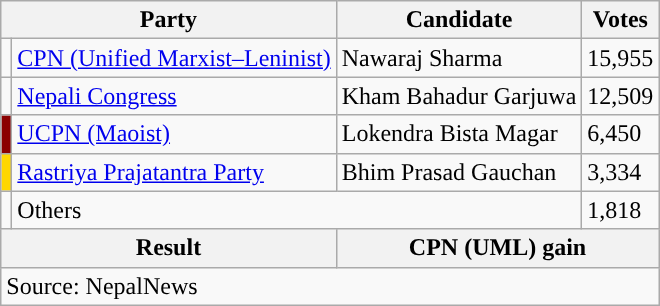<table class="wikitable">
<tr>
<th colspan="2">Party</th>
<th>Candidate</th>
<th>Votes</th>
</tr>
<tr>
<td style="background-color:"></td>
<td><a href='#'>CPN (Unified Marxist–Leninist)</a></td>
<td>Nawaraj Sharma</td>
<td>15,955</td>
</tr>
<tr>
<td style="background-color:"></td>
<td><a href='#'>Nepali Congress</a></td>
<td>Kham Bahadur Garjuwa</td>
<td>12,509</td>
</tr>
<tr>
<td style="background-color:darkred"></td>
<td><a href='#'>UCPN (Maoist)</a></td>
<td>Lokendra Bista Magar</td>
<td>6,450</td>
</tr>
<tr>
<td style="background-color:gold"></td>
<td><a href='#'>Rastriya Prajatantra Party</a></td>
<td>Bhim Prasad Gauchan</td>
<td>3,334</td>
</tr>
<tr>
<td></td>
<td colspan="2">Others</td>
<td>1,818</td>
</tr>
<tr>
<th colspan="2">Result</th>
<th colspan="2">CPN (UML) gain</th>
</tr>
<tr>
<td colspan="4">Source: NepalNews</td>
</tr>
</table>
